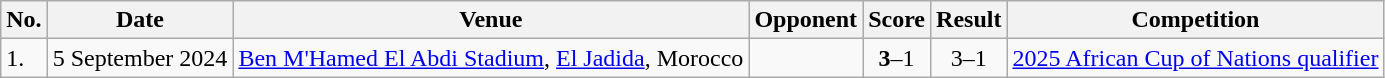<table class="wikitable" border="1">
<tr>
<th>No.</th>
<th>Date</th>
<th>Venue</th>
<th>Opponent</th>
<th>Score</th>
<th>Result</th>
<th>Competition</th>
</tr>
<tr>
<td>1.</td>
<td>5 September 2024</td>
<td><a href='#'>Ben M'Hamed El Abdi Stadium</a>, <a href='#'>El Jadida</a>, Morocco</td>
<td></td>
<td align=center><strong>3</strong>–1</td>
<td align=center>3–1</td>
<td><a href='#'>2025 African Cup of Nations qualifier</a></td>
</tr>
</table>
